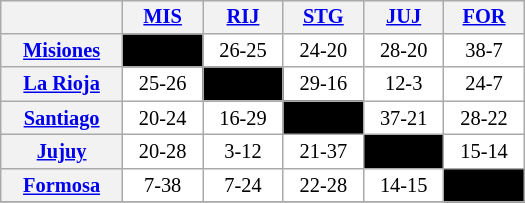<table align="left" width="350" cellspacing="0" cellpadding="3" style="background-color: #f9f9f9; font-size: 85%; text-align: center" class="wikitable">
<tr style="background:#00000;">
<th align="left"> </th>
<th><a href='#'>MIS</a></th>
<th><a href='#'>RIJ</a></th>
<th><a href='#'>STG</a></th>
<th><a href='#'>JUJ</a></th>
<th><a href='#'>FOR</a></th>
</tr>
<tr ! style="background:#FFFFFF;">
<th><a href='#'>Misiones</a></th>
<td style="background:#000000">––––</td>
<td>26-25</td>
<td>24-20</td>
<td>28-20</td>
<td>38-7</td>
</tr>
<tr ! style="background:#FFFFFF;">
<th><a href='#'>La Rioja</a></th>
<td>25-26</td>
<td style="background:#000000">––––</td>
<td>29-16</td>
<td>12-3</td>
<td>24-7</td>
</tr>
<tr ! style="background:#FFFFFF;">
<th><a href='#'>Santiago</a></th>
<td>20-24</td>
<td>16-29</td>
<td style="background:#000000">––––</td>
<td>37-21</td>
<td>28-22</td>
</tr>
<tr ! style="background:#FFFFFF;">
<th><a href='#'>Jujuy</a></th>
<td>20-28</td>
<td>3-12</td>
<td>21-37</td>
<td style="background:#000000">––––</td>
<td>15-14</td>
</tr>
<tr ! style="background:#FFFFFF;">
<th><a href='#'>Formosa</a></th>
<td>7-38</td>
<td>7-24</td>
<td>22-28</td>
<td>14-15</td>
<td style="background:#000000">––––</td>
</tr>
<tr>
</tr>
</table>
